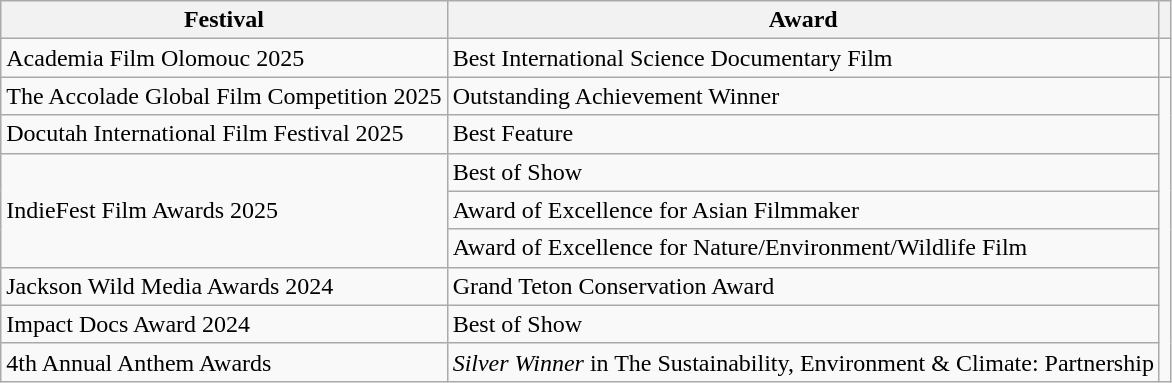<table class="wikitable sortable">
<tr>
<th>Festival</th>
<th>Award</th>
<th></th>
</tr>
<tr>
<td>Academia Film Olomouc 2025</td>
<td>Best International Science Documentary Film</td>
<td></td>
</tr>
<tr>
<td>The Accolade Global Film Competition 2025</td>
<td>Outstanding Achievement Winner</td>
<td rowspan="8"></td>
</tr>
<tr>
<td>Docutah International Film Festival 2025</td>
<td>Best Feature</td>
</tr>
<tr>
<td rowspan="3">IndieFest Film Awards 2025</td>
<td>Best of Show</td>
</tr>
<tr>
<td>Award of Excellence for Asian Filmmaker</td>
</tr>
<tr>
<td>Award of Excellence for Nature/Environment/Wildlife Film</td>
</tr>
<tr>
<td>Jackson Wild Media Awards 2024</td>
<td>Grand Teton Conservation Award</td>
</tr>
<tr>
<td>Impact Docs Award 2024</td>
<td>Best of Show</td>
</tr>
<tr>
<td>4th Annual Anthem Awards</td>
<td><em>Silver Winner</em> in The Sustainability, Environment & Climate: Partnership</td>
</tr>
</table>
